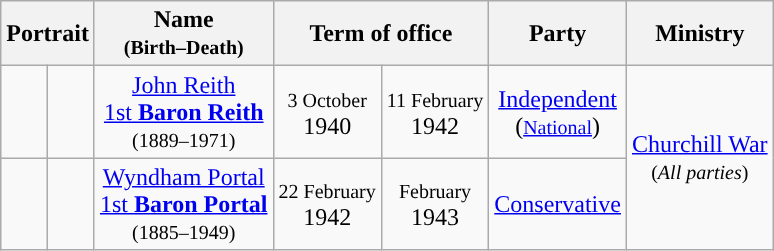<table class="wikitable" style="text-align:center">
<tr>
<th colspan=2>Portrait</th>
<th>Name<br><small>(Birth–Death)</small></th>
<th colspan=2>Term of office</th>
<th>Party</th>
<th>Ministry</th>
</tr>
<tr>
<td style="background-color:"></td>
<td></td>
<td><a href='#'>John Reith<br>1st <strong>Baron Reith</strong></a><br><small>(1889–1971)</small></td>
<td><small>3 October</small><br>1940</td>
<td><small>11 February</small><br>1942</td>
<td><a href='#'>Independent</a><br>(<a href='#'><small>National</small></a>)</td>
<td rowspan=2 ><a href='#'>Churchill War</a><br><small>(<em>All parties</em>)</small></td>
</tr>
<tr>
<td style="background-color:"></td>
<td></td>
<td><a href='#'>Wyndham Portal<br>1st <strong>Baron Portal</strong></a><br><small>(1885–1949)</small></td>
<td><small>22 February</small><br>1942</td>
<td><small>February</small><br>1943</td>
<td><a href='#'>Conservative</a></td>
</tr>
</table>
